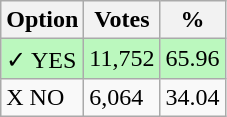<table class="wikitable">
<tr>
<th>Option</th>
<th>Votes</th>
<th>%</th>
</tr>
<tr>
<td style=background:#bbf8be>✓ YES</td>
<td style=background:#bbf8be>11,752</td>
<td style=background:#bbf8be>65.96</td>
</tr>
<tr>
<td>X NO</td>
<td>6,064</td>
<td>34.04</td>
</tr>
</table>
